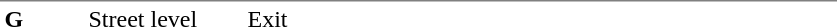<table table border=0 cellspacing=0 cellpadding=3>
<tr>
<td style="border-top:solid 1px gray;" width=50 valign=top><strong>G</strong></td>
<td style="border-top:solid 1px gray;" width=100 valign=top>Street level</td>
<td style="border-top:solid 1px gray;" width=390 valign=top>Exit</td>
</tr>
</table>
